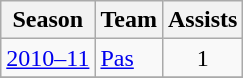<table class="wikitable" style="text-align: center;">
<tr>
<th>Season</th>
<th>Team</th>
<th>Assists</th>
</tr>
<tr>
<td><a href='#'>2010–11</a></td>
<td align="left"><a href='#'>Pas</a></td>
<td>1</td>
</tr>
<tr>
</tr>
</table>
